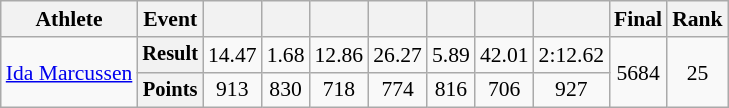<table class="wikitable" style="font-size:90%">
<tr>
<th>Athlete</th>
<th>Event</th>
<th></th>
<th></th>
<th></th>
<th></th>
<th></th>
<th></th>
<th></th>
<th>Final</th>
<th>Rank</th>
</tr>
<tr style=text-align:center>
<td rowspan=2 style=text-align:left><a href='#'>Ida Marcussen</a></td>
<th style="font-size:95%">Result</th>
<td>14.47</td>
<td>1.68</td>
<td>12.86</td>
<td>26.27</td>
<td>5.89</td>
<td>42.01</td>
<td>2:12.62</td>
<td rowspan=2>5684</td>
<td rowspan=2>25</td>
</tr>
<tr style=text-align:center>
<th style="font-size:95%">Points</th>
<td>913</td>
<td>830</td>
<td>718</td>
<td>774</td>
<td>816</td>
<td>706</td>
<td>927</td>
</tr>
</table>
